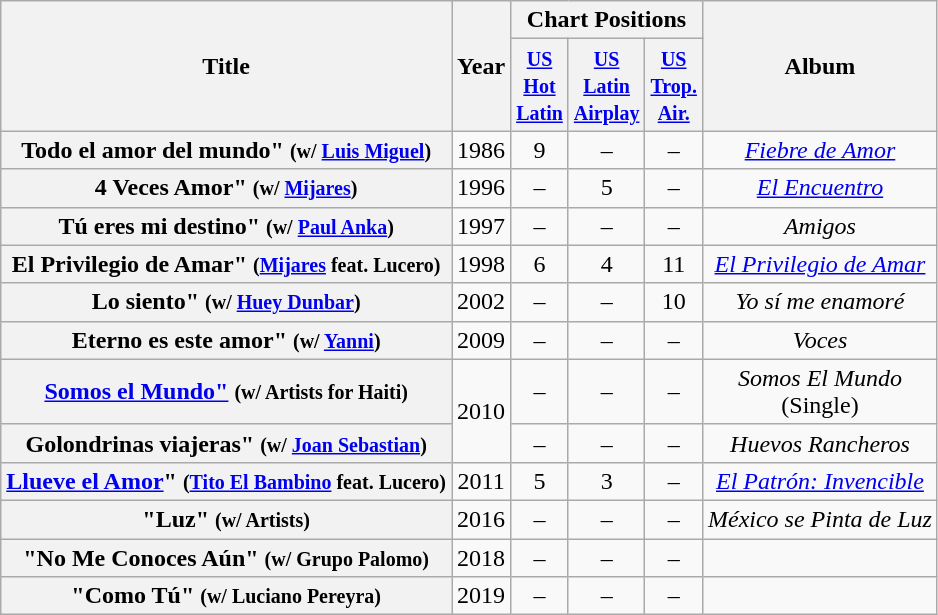<table class="wikitable plainrowheaders" style="text-align:center;">
<tr>
<th rowspan="2">Title</th>
<th rowspan="2">Year</th>
<th colspan="3">Chart Positions</th>
<th rowspan="2">Album</th>
</tr>
<tr>
<th width="30"><small><a href='#'>US</a><br><a href='#'>Hot Latin</a></small><br></th>
<th width="30"><small><a href='#'>US Latin Airplay</a></small><br></th>
<th width="30"><small><a href='#'>US Trop. Air.</a></small><br></th>
</tr>
<tr>
<th scope="row">Todo el amor del mundo" <small>(w/ <a href='#'>Luis Miguel</a>)</small></th>
<td rowspan="1">1986</td>
<td align="center">9</td>
<td align="center">–</td>
<td align="center">–</td>
<td rowspan="1" style="text-align:center;"><em><a href='#'>Fiebre de Amor</a></em></td>
</tr>
<tr>
<th scope="row">4 Veces Amor" <small>(w/ <a href='#'>Mijares</a>)</small></th>
<td rowspan="1">1996</td>
<td align="center">–</td>
<td align="center">5</td>
<td align="center">–</td>
<td rowspan="1" style="text-align:center;"><em><a href='#'>El Encuentro</a></em></td>
</tr>
<tr>
<th scope="row">Tú eres mi destino" <small>(w/ <a href='#'>Paul Anka</a>)</small></th>
<td rowspan="1">1997</td>
<td align="center">–</td>
<td align="center">–</td>
<td align="center">–</td>
<td rowspan="1" style="text-align:center;"><em>Amigos</em></td>
</tr>
<tr>
<th scope="row">El Privilegio de Amar" <small>(<a href='#'>Mijares</a> feat. Lucero)</small></th>
<td rowspan="1">1998</td>
<td align="center">6</td>
<td align="center">4</td>
<td align="center">11</td>
<td rowspan="1" style="text-align:center;"><em><a href='#'>El Privilegio de Amar</a></em></td>
</tr>
<tr>
<th scope="row">Lo siento" <small>(w/ <a href='#'>Huey Dunbar</a>)</small></th>
<td rowspan="1">2002</td>
<td align="center">–</td>
<td align="center">–</td>
<td align="center">10</td>
<td rowspan="1" style="text-align:center;"><em>Yo sí me enamoré</em></td>
</tr>
<tr>
<th scope="row">Eterno es este amor" <small>(w/ <a href='#'>Yanni</a>)</small></th>
<td rowspan="1">2009</td>
<td align="center">–</td>
<td align="center">–</td>
<td align="center">–</td>
<td rowspan="1" style="text-align:center;"><em>Voces</em></td>
</tr>
<tr>
<th scope="row"><a href='#'>Somos el Mundo"</a> <small>(w/ Artists for Haiti)</small></th>
<td rowspan="2">2010</td>
<td align="center">–</td>
<td align="center">–</td>
<td align="center">–</td>
<td rowspan="1" style="text-align:center;"><em>Somos El Mundo</em><br>(Single)</td>
</tr>
<tr>
<th scope="row">Golondrinas viajeras" <small>(w/ <a href='#'>Joan Sebastian</a>)</small></th>
<td align="center">–</td>
<td align="center">–</td>
<td align="center">–</td>
<td rowspan="1" style="text-align:center;"><em>Huevos Rancheros</em></td>
</tr>
<tr>
<th scope="row"><a href='#'>Llueve el Amor</a>" <small>(<a href='#'>Tito El Bambino</a> feat. Lucero)</small></th>
<td rowspan="1">2011</td>
<td align="center">5</td>
<td align="center">3</td>
<td align="center">–</td>
<td rowspan="1" style="text-align:center;"><em><a href='#'>El Patrón: Invencible</a></em></td>
</tr>
<tr>
<th scope="row">"Luz" <small>(w/ Artists)</small></th>
<td>2016</td>
<td align="center">–</td>
<td align="center">–</td>
<td align="center">–</td>
<td><em>México se Pinta de Luz</em></td>
</tr>
<tr>
<th scope="row">"No Me Conoces Aún" <small>(w/ Grupo Palomo)</small></th>
<td>2018</td>
<td align="center">–</td>
<td align="center">–</td>
<td align="center">–</td>
<td></td>
</tr>
<tr>
<th scope="row">"Como Tú" <small>(w/ Luciano Pereyra)</small></th>
<td>2019</td>
<td align="center">–</td>
<td align="center">–</td>
<td align="center">–</td>
<td></td>
</tr>
</table>
